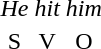<table style="text-align: center;">
<tr>
<td><em>He</em></td>
<td><em>hit</em></td>
<td><em>him</em></td>
</tr>
<tr>
<td>S</td>
<td>V</td>
<td>O</td>
</tr>
</table>
